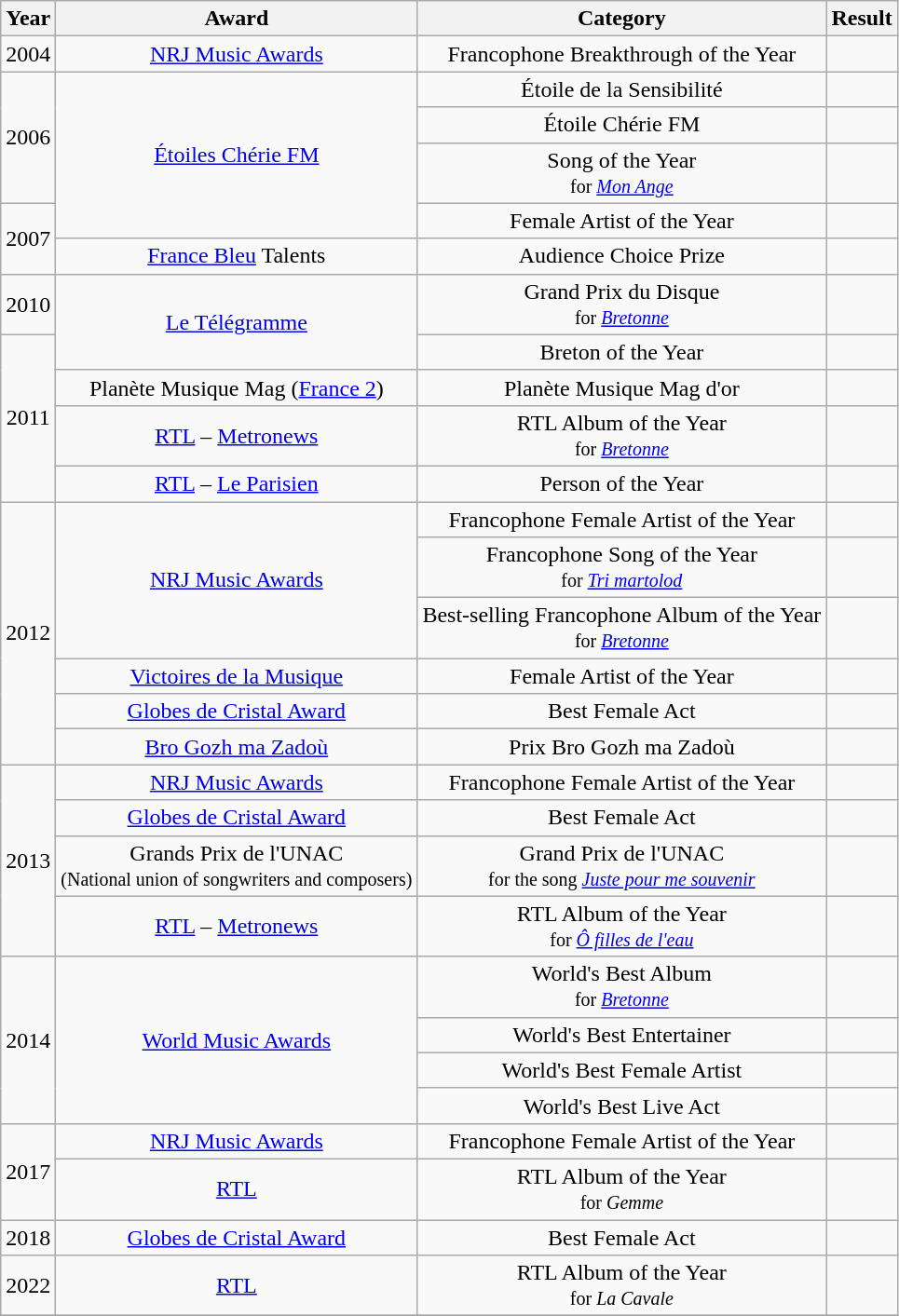<table class="wikitable">
<tr>
<th>Year</th>
<th>Award</th>
<th>Category</th>
<th>Result</th>
</tr>
<tr>
<td align="center" rowspan="1">2004</td>
<td rowspan="1" align="center"><a href='#'>NRJ Music Awards</a></td>
<td rowspan="1" align="center">Francophone Breakthrough of the Year</td>
<td></td>
</tr>
<tr>
<td align="center" rowspan="3">2006</td>
<td rowspan="4" align="center"><a href='#'>Étoiles Chérie FM</a></td>
<td rowspan="1" align="center">Étoile de la Sensibilité</td>
<td></td>
</tr>
<tr>
<td rowspan="1" align="center">Étoile Chérie FM</td>
<td></td>
</tr>
<tr>
<td rowspan="1" align="center">Song of the Year<br><small>for <em><a href='#'>Mon Ange</a></em></small></td>
<td></td>
</tr>
<tr>
<td align="center" rowspan="2">2007</td>
<td rowspan="1" align="center">Female Artist of the Year</td>
<td></td>
</tr>
<tr>
<td rowspan="1" align="center"><a href='#'>France Bleu</a> Talents</td>
<td rowspan="1" align="center">Audience Choice Prize</td>
<td></td>
</tr>
<tr>
<td align="center" rowspan="1">2010</td>
<td rowspan="2" align="center"><a href='#'>Le Télégramme</a></td>
<td rowspan="1" align="center">Grand Prix du Disque<br><small>for <em><a href='#'>Bretonne</a></em></small></td>
<td></td>
</tr>
<tr>
<td align="center" rowspan="4">2011</td>
<td rowspan="1" align="center">Breton of the Year</td>
<td></td>
</tr>
<tr>
<td rowspan="1" align="center">Planète Musique Mag (<a href='#'>France 2</a>)</td>
<td rowspan="1" align="center">Planète Musique Mag d'or</td>
<td></td>
</tr>
<tr>
<td rowspan="1" align="center"><a href='#'>RTL</a> – <a href='#'>Metronews</a></td>
<td rowspan="1" align="center">RTL Album of the Year<br><small>for <em><a href='#'>Bretonne</a></em></small></td>
<td></td>
</tr>
<tr>
<td rowspan="1" align="center"><a href='#'>RTL</a> – <a href='#'>Le Parisien</a></td>
<td rowspan="1" align="center">Person of the Year</td>
<td></td>
</tr>
<tr>
<td align="center" rowspan="6">2012</td>
<td rowspan="3" align="center"><a href='#'>NRJ Music Awards</a></td>
<td rowspan="1" align="center">Francophone Female Artist of the Year</td>
<td></td>
</tr>
<tr>
<td rowspan="1" align="center">Francophone Song of the Year<br><small>for <em><a href='#'>Tri martolod</a></em></small></td>
<td></td>
</tr>
<tr>
<td rowspan="1" align="center">Best-selling Francophone Album of the Year<br><small>for <em><a href='#'>Bretonne</a></em></small></td>
<td></td>
</tr>
<tr>
<td rowspan="1" align="center"><a href='#'>Victoires de la Musique</a></td>
<td rowspan="1" align="center">Female Artist of the Year</td>
<td></td>
</tr>
<tr>
<td rowspan="1" align="center"><a href='#'>Globes de Cristal Award</a></td>
<td rowspan="1" align="center">Best Female Act</td>
<td></td>
</tr>
<tr>
<td rowspan="1" align="center"><a href='#'>Bro Gozh ma Zadoù</a></td>
<td rowspan="1" align="center">Prix Bro Gozh ma Zadoù</td>
<td></td>
</tr>
<tr>
<td align="center" rowspan="4">2013</td>
<td rowspan="1" align="center"><a href='#'>NRJ Music Awards</a></td>
<td rowspan="1" align="center">Francophone Female Artist of the Year</td>
<td></td>
</tr>
<tr>
<td rowspan="1" align="center"><a href='#'>Globes de Cristal Award</a></td>
<td rowspan="1" align="center">Best Female Act</td>
<td></td>
</tr>
<tr>
<td rowspan="1" align="center">Grands Prix de l'UNAC<br><small>(National union of songwriters and composers)</small></td>
<td rowspan="1" align="center">Grand Prix de l'UNAC<br><small>for the song <em><a href='#'>Juste pour me souvenir</a></em></small></td>
<td></td>
</tr>
<tr>
<td rowspan="1" align="center"><a href='#'>RTL</a> – <a href='#'>Metronews</a></td>
<td rowspan="1" align="center">RTL Album of the Year<br><small>for <em><a href='#'>Ô filles de l'eau</a></em></small></td>
<td></td>
</tr>
<tr>
<td align="center" rowspan="4">2014</td>
<td rowspan="4" align="center"><a href='#'>World Music Awards</a></td>
<td rowspan="1" align="center">World's Best Album<br><small>for <em><a href='#'>Bretonne</a></em></small></td>
<td></td>
</tr>
<tr>
<td rowspan="1" align="center">World's Best Entertainer</td>
<td></td>
</tr>
<tr>
<td rowspan="1" align="center">World's Best Female Artist</td>
<td></td>
</tr>
<tr>
<td rowspan="1" align="center">World's Best Live Act</td>
<td></td>
</tr>
<tr>
<td align="center" rowspan="2">2017</td>
<td rowspan="1" align="center"><a href='#'>NRJ Music Awards</a></td>
<td rowspan="1" align="center">Francophone Female Artist of the Year</td>
<td></td>
</tr>
<tr>
<td rowspan="1" align="center"><a href='#'>RTL</a></td>
<td rowspan="1" align="center">RTL Album of the Year<br><small>for <em>Gemme</em></small></td>
<td></td>
</tr>
<tr>
<td align="center" rowspan="1">2018</td>
<td rowspan="1" align="center"><a href='#'>Globes de Cristal Award</a></td>
<td rowspan="1" align="center">Best Female Act</td>
<td></td>
</tr>
<tr>
<td align="center" rowspan="1">2022</td>
<td rowspan="1" align="center"><a href='#'>RTL</a></td>
<td rowspan="1" align="center">RTL Album of the Year<br><small>for <em>La Cavale</em></small></td>
<td></td>
</tr>
<tr>
</tr>
</table>
